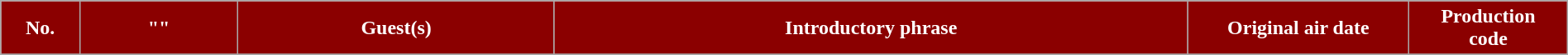<table class="wikitable plainrowheaders" style="width:100%; margin:auto;">
<tr>
<th style="background-color: #8B0000; color:#ffffff" width=5%><abbr>No.</abbr></th>
<th style="background-color: #8B0000; color:#ffffff" width=10%>"<a href='#'></a>"</th>
<th style="background-color: #8B0000; color:#ffffff" width=20%>Guest(s)</th>
<th style="background-color: #8B0000; color:#ffffff" width=40%>Introductory phrase</th>
<th style="background-color: #8B0000; color:#ffffff" width=14%>Original air date</th>
<th style="background-color: #8B0000; color:#ffffff" width=10%>Production <br> code</th>
</tr>
<tr>
</tr>
</table>
